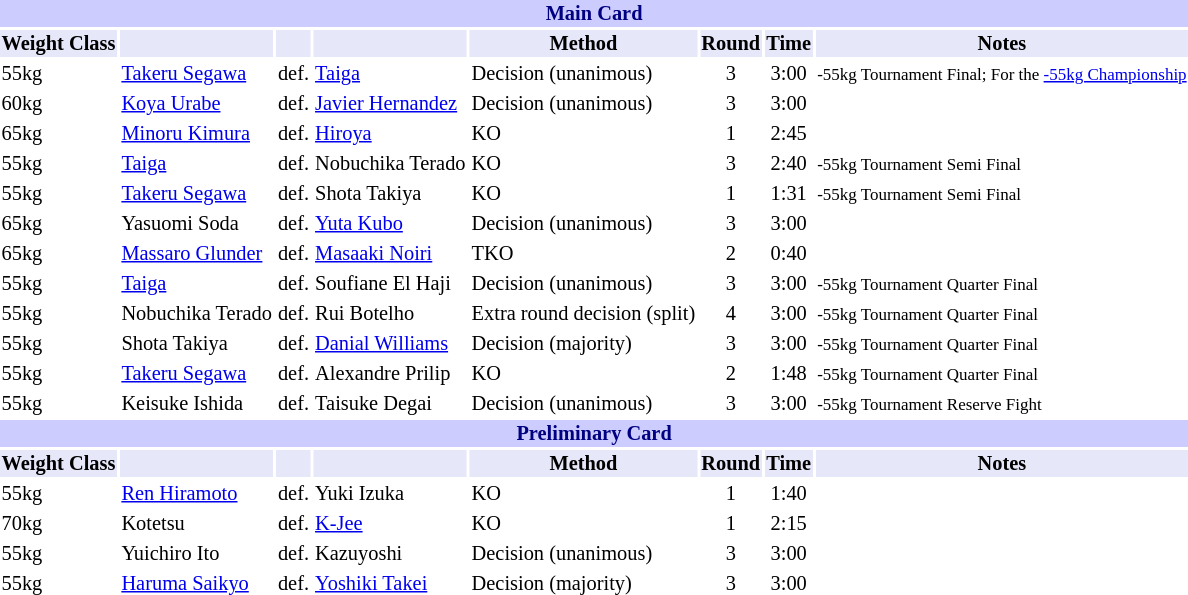<table class="toccolours" style="font-size: 85%;">
<tr>
<th colspan="8" style="background-color: #ccf; color: #000080; text-align: center;"><strong>Main Card</strong></th>
</tr>
<tr>
<th colspan="1" style="background-color: #E6E8FA; color: #000000; text-align: center;">Weight Class</th>
<th colspan="1" style="background-color: #E6E8FA; color: #000000; text-align: center;"></th>
<th colspan="1" style="background-color: #E6E8FA; color: #000000; text-align: center;"></th>
<th colspan="1" style="background-color: #E6E8FA; color: #000000; text-align: center;"></th>
<th colspan="1" style="background-color: #E6E8FA; color: #000000; text-align: center;">Method</th>
<th colspan="1" style="background-color: #E6E8FA; color: #000000; text-align: center;">Round</th>
<th colspan="1" style="background-color: #E6E8FA; color: #000000; text-align: center;">Time</th>
<th colspan="1" style="background-color: #E6E8FA; color: #000000; text-align: center;">Notes</th>
</tr>
<tr>
<td>55kg</td>
<td> <a href='#'>Takeru Segawa</a></td>
<td align=center>def.</td>
<td> <a href='#'>Taiga</a></td>
<td>Decision (unanimous)</td>
<td align=center>3</td>
<td align=center>3:00</td>
<td><small>-55kg Tournament Final; For the <a href='#'>-55kg Championship</a></small></td>
</tr>
<tr>
<td>60kg</td>
<td> <a href='#'>Koya Urabe</a></td>
<td align=center>def.</td>
<td> <a href='#'>Javier Hernandez</a></td>
<td>Decision (unanimous)</td>
<td align=center>3</td>
<td align=center>3:00</td>
<td></td>
</tr>
<tr>
<td>65kg</td>
<td> <a href='#'>Minoru Kimura</a></td>
<td align=center>def.</td>
<td> <a href='#'>Hiroya</a></td>
<td>KO</td>
<td align=center>1</td>
<td align=center>2:45</td>
<td></td>
</tr>
<tr>
<td>55kg</td>
<td> <a href='#'>Taiga</a></td>
<td align=center>def.</td>
<td> Nobuchika Terado</td>
<td>KO</td>
<td align=center>3</td>
<td align=center>2:40</td>
<td><small>-55kg Tournament Semi Final</small></td>
</tr>
<tr>
<td>55kg</td>
<td> <a href='#'>Takeru Segawa</a></td>
<td align=center>def.</td>
<td> Shota Takiya</td>
<td>KO</td>
<td align=center>1</td>
<td align=center>1:31</td>
<td><small>-55kg Tournament Semi Final</small></td>
</tr>
<tr>
<td>65kg</td>
<td> Yasuomi Soda</td>
<td align=center>def.</td>
<td> <a href='#'>Yuta Kubo</a></td>
<td>Decision (unanimous)</td>
<td align=center>3</td>
<td align=center>3:00</td>
<td></td>
</tr>
<tr>
<td>65kg</td>
<td> <a href='#'>Massaro Glunder</a></td>
<td align=center>def.</td>
<td> <a href='#'>Masaaki Noiri</a></td>
<td>TKO</td>
<td align=center>2</td>
<td align=center>0:40</td>
<td></td>
</tr>
<tr>
<td>55kg</td>
<td> <a href='#'>Taiga</a></td>
<td align=center>def.</td>
<td> Soufiane El Haji</td>
<td>Decision (unanimous)</td>
<td align=center>3</td>
<td align=center>3:00</td>
<td><small>-55kg Tournament Quarter Final</small></td>
</tr>
<tr>
<td>55kg</td>
<td> Nobuchika Terado</td>
<td align=center>def.</td>
<td> Rui Botelho</td>
<td>Extra round decision (split)</td>
<td align=center>4</td>
<td align=center>3:00</td>
<td><small>-55kg Tournament Quarter Final</small></td>
</tr>
<tr>
<td>55kg</td>
<td> Shota Takiya</td>
<td align=center>def.</td>
<td> <a href='#'>Danial Williams</a></td>
<td>Decision (majority)</td>
<td align=center>3</td>
<td align=center>3:00</td>
<td><small>-55kg Tournament Quarter Final</small></td>
</tr>
<tr>
<td>55kg</td>
<td> <a href='#'>Takeru Segawa</a></td>
<td align=center>def.</td>
<td> Alexandre Prilip</td>
<td>KO</td>
<td align=center>2</td>
<td align=center>1:48</td>
<td><small>-55kg Tournament Quarter Final</small></td>
</tr>
<tr>
<td>55kg</td>
<td> Keisuke Ishida</td>
<td align=center>def.</td>
<td> Taisuke Degai</td>
<td>Decision (unanimous)</td>
<td align=center>3</td>
<td align=center>3:00</td>
<td><small>-55kg Tournament Reserve Fight</small></td>
</tr>
<tr>
<th colspan="8" style="background-color: #ccf; color: #000080; text-align: center;"><strong>Preliminary Card</strong></th>
</tr>
<tr>
<th colspan="1" style="background-color: #E6E8FA; color: #000000; text-align: center;">Weight Class</th>
<th colspan="1" style="background-color: #E6E8FA; color: #000000; text-align: center;"></th>
<th colspan="1" style="background-color: #E6E8FA; color: #000000; text-align: center;"></th>
<th colspan="1" style="background-color: #E6E8FA; color: #000000; text-align: center;"></th>
<th colspan="1" style="background-color: #E6E8FA; color: #000000; text-align: center;">Method</th>
<th colspan="1" style="background-color: #E6E8FA; color: #000000; text-align: center;">Round</th>
<th colspan="1" style="background-color: #E6E8FA; color: #000000; text-align: center;">Time</th>
<th colspan="1" style="background-color: #E6E8FA; color: #000000; text-align: center;">Notes</th>
</tr>
<tr>
<td>55kg</td>
<td> <a href='#'>Ren Hiramoto</a></td>
<td align=center>def.</td>
<td> Yuki Izuka</td>
<td>KO</td>
<td align=center>1</td>
<td align=center>1:40</td>
<td></td>
</tr>
<tr>
<td>70kg</td>
<td> Kotetsu</td>
<td align=center>def.</td>
<td> <a href='#'>K-Jee</a></td>
<td>KO</td>
<td align=center>1</td>
<td align=center>2:15</td>
<td></td>
</tr>
<tr>
<td>55kg</td>
<td> Yuichiro Ito</td>
<td align=center>def.</td>
<td> Kazuyoshi</td>
<td>Decision (unanimous)</td>
<td align=center>3</td>
<td align=center>3:00</td>
<td></td>
</tr>
<tr>
<td>55kg</td>
<td> <a href='#'>Haruma Saikyo</a></td>
<td align=center>def.</td>
<td> <a href='#'>Yoshiki Takei</a></td>
<td>Decision (majority)</td>
<td align=center>3</td>
<td align=center>3:00</td>
<td></td>
</tr>
<tr>
</tr>
</table>
